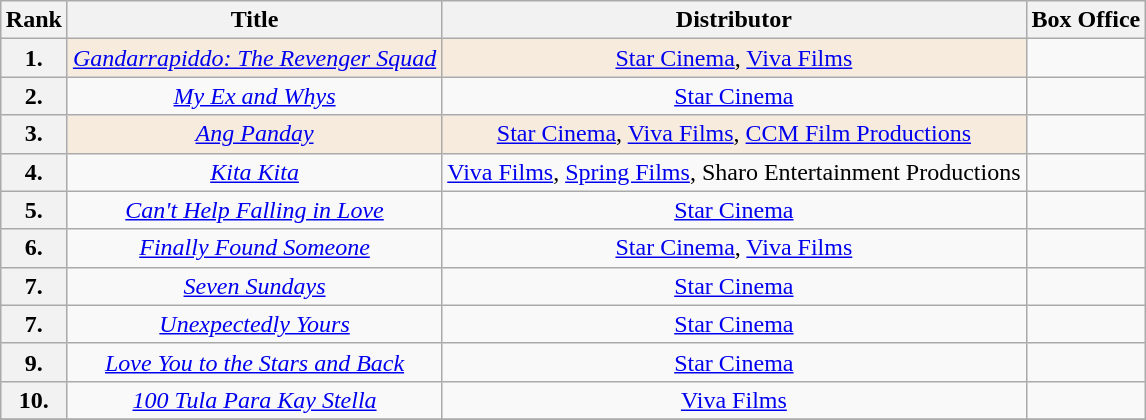<table class="wikitable" style="margin:auto; margin:auto;text-align:center;">
<tr>
<th>Rank</th>
<th>Title</th>
<th>Distributor</th>
<th>Box Office</th>
</tr>
<tr>
<th style="text-align:center;">1.</th>
<td style="background:#f7ebdd;"><em><a href='#'>Gandarrapiddo: The Revenger Squad</a></em></td>
<td style="background:#f7ebdd;"><a href='#'>Star Cinema</a>, <a href='#'>Viva Films</a></td>
<td> </td>
</tr>
<tr>
<th>2.</th>
<td><em><a href='#'>My Ex and Whys</a></em></td>
<td><a href='#'>Star Cinema</a></td>
<td></td>
</tr>
<tr>
<th>3.</th>
<td style="background:#f7ebdd;"><em><a href='#'>Ang Panday</a></em></td>
<td style="background:#f7ebdd;"><a href='#'>Star Cinema</a>, <a href='#'>Viva Films</a>, <a href='#'>CCM Film Productions</a></td>
<td></td>
</tr>
<tr>
<th>4.</th>
<td><em><a href='#'>Kita Kita</a></em></td>
<td><a href='#'>Viva Films</a>, <a href='#'>Spring Films</a>, Sharo Entertainment Productions</td>
<td></td>
</tr>
<tr>
<th>5.</th>
<td><em><a href='#'>Can't Help Falling in Love</a></em></td>
<td><a href='#'>Star Cinema</a></td>
<td></td>
</tr>
<tr>
<th>6.</th>
<td><em><a href='#'>Finally Found Someone</a></em></td>
<td><a href='#'>Star Cinema</a>, <a href='#'>Viva Films</a></td>
<td></td>
</tr>
<tr>
<th>7.</th>
<td><em><a href='#'>Seven Sundays</a></em></td>
<td><a href='#'>Star Cinema</a></td>
<td></td>
</tr>
<tr>
<th>7.</th>
<td><em><a href='#'>Unexpectedly Yours</a></em></td>
<td><a href='#'>Star Cinema</a></td>
<td></td>
</tr>
<tr>
<th>9.</th>
<td><em><a href='#'>Love You to the Stars and Back</a></em></td>
<td><a href='#'>Star Cinema</a></td>
<td></td>
</tr>
<tr>
<th>10.</th>
<td><em><a href='#'>100 Tula Para Kay Stella</a></em></td>
<td><a href='#'>Viva Films</a></td>
<td></td>
</tr>
<tr>
</tr>
</table>
